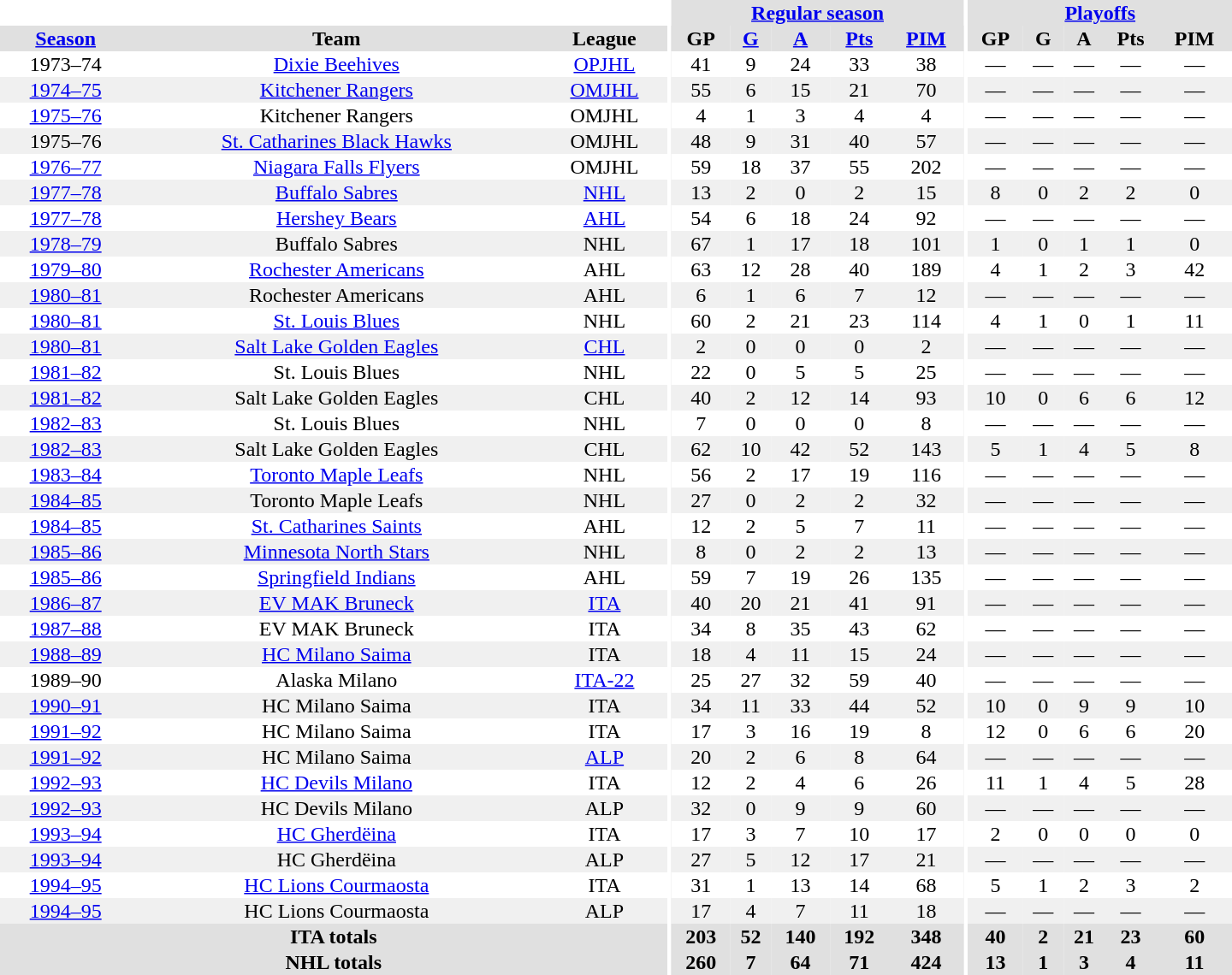<table border="0" cellpadding="1" cellspacing="0" style="text-align:center; width:60em">
<tr bgcolor="#e0e0e0">
<th colspan="3" bgcolor="#ffffff"></th>
<th rowspan="100" bgcolor="#ffffff"></th>
<th colspan="5"><a href='#'>Regular season</a></th>
<th rowspan="100" bgcolor="#ffffff"></th>
<th colspan="5"><a href='#'>Playoffs</a></th>
</tr>
<tr bgcolor="#e0e0e0">
<th><a href='#'>Season</a></th>
<th>Team</th>
<th>League</th>
<th>GP</th>
<th><a href='#'>G</a></th>
<th><a href='#'>A</a></th>
<th><a href='#'>Pts</a></th>
<th><a href='#'>PIM</a></th>
<th>GP</th>
<th>G</th>
<th>A</th>
<th>Pts</th>
<th>PIM</th>
</tr>
<tr>
<td>1973–74</td>
<td><a href='#'>Dixie Beehives</a></td>
<td><a href='#'>OPJHL</a></td>
<td>41</td>
<td>9</td>
<td>24</td>
<td>33</td>
<td>38</td>
<td>—</td>
<td>—</td>
<td>—</td>
<td>—</td>
<td>—</td>
</tr>
<tr bgcolor="#f0f0f0">
<td><a href='#'>1974–75</a></td>
<td><a href='#'>Kitchener Rangers</a></td>
<td><a href='#'>OMJHL</a></td>
<td>55</td>
<td>6</td>
<td>15</td>
<td>21</td>
<td>70</td>
<td>—</td>
<td>—</td>
<td>—</td>
<td>—</td>
<td>—</td>
</tr>
<tr>
<td><a href='#'>1975–76</a></td>
<td>Kitchener Rangers</td>
<td>OMJHL</td>
<td>4</td>
<td>1</td>
<td>3</td>
<td>4</td>
<td>4</td>
<td>—</td>
<td>—</td>
<td>—</td>
<td>—</td>
<td>—</td>
</tr>
<tr bgcolor="#f0f0f0">
<td>1975–76</td>
<td><a href='#'>St. Catharines Black Hawks</a></td>
<td>OMJHL</td>
<td>48</td>
<td>9</td>
<td>31</td>
<td>40</td>
<td>57</td>
<td>—</td>
<td>—</td>
<td>—</td>
<td>—</td>
<td>—</td>
</tr>
<tr>
<td><a href='#'>1976–77</a></td>
<td><a href='#'>Niagara Falls Flyers</a></td>
<td>OMJHL</td>
<td>59</td>
<td>18</td>
<td>37</td>
<td>55</td>
<td>202</td>
<td>—</td>
<td>—</td>
<td>—</td>
<td>—</td>
<td>—</td>
</tr>
<tr bgcolor="#f0f0f0">
<td><a href='#'>1977–78</a></td>
<td><a href='#'>Buffalo Sabres</a></td>
<td><a href='#'>NHL</a></td>
<td>13</td>
<td>2</td>
<td>0</td>
<td>2</td>
<td>15</td>
<td>8</td>
<td>0</td>
<td>2</td>
<td>2</td>
<td>0</td>
</tr>
<tr>
<td><a href='#'>1977–78</a></td>
<td><a href='#'>Hershey Bears</a></td>
<td><a href='#'>AHL</a></td>
<td>54</td>
<td>6</td>
<td>18</td>
<td>24</td>
<td>92</td>
<td>—</td>
<td>—</td>
<td>—</td>
<td>—</td>
<td>—</td>
</tr>
<tr bgcolor="#f0f0f0">
<td><a href='#'>1978–79</a></td>
<td>Buffalo Sabres</td>
<td>NHL</td>
<td>67</td>
<td>1</td>
<td>17</td>
<td>18</td>
<td>101</td>
<td>1</td>
<td>0</td>
<td>1</td>
<td>1</td>
<td>0</td>
</tr>
<tr>
<td><a href='#'>1979–80</a></td>
<td><a href='#'>Rochester Americans</a></td>
<td>AHL</td>
<td>63</td>
<td>12</td>
<td>28</td>
<td>40</td>
<td>189</td>
<td>4</td>
<td>1</td>
<td>2</td>
<td>3</td>
<td>42</td>
</tr>
<tr bgcolor="#f0f0f0">
<td><a href='#'>1980–81</a></td>
<td>Rochester Americans</td>
<td>AHL</td>
<td>6</td>
<td>1</td>
<td>6</td>
<td>7</td>
<td>12</td>
<td>—</td>
<td>—</td>
<td>—</td>
<td>—</td>
<td>—</td>
</tr>
<tr>
<td><a href='#'>1980–81</a></td>
<td><a href='#'>St. Louis Blues</a></td>
<td>NHL</td>
<td>60</td>
<td>2</td>
<td>21</td>
<td>23</td>
<td>114</td>
<td>4</td>
<td>1</td>
<td>0</td>
<td>1</td>
<td>11</td>
</tr>
<tr bgcolor="#f0f0f0">
<td><a href='#'>1980–81</a></td>
<td><a href='#'>Salt Lake Golden Eagles</a></td>
<td><a href='#'>CHL</a></td>
<td>2</td>
<td>0</td>
<td>0</td>
<td>0</td>
<td>2</td>
<td>—</td>
<td>—</td>
<td>—</td>
<td>—</td>
<td>—</td>
</tr>
<tr>
<td><a href='#'>1981–82</a></td>
<td>St. Louis Blues</td>
<td>NHL</td>
<td>22</td>
<td>0</td>
<td>5</td>
<td>5</td>
<td>25</td>
<td>—</td>
<td>—</td>
<td>—</td>
<td>—</td>
<td>—</td>
</tr>
<tr bgcolor="#f0f0f0">
<td><a href='#'>1981–82</a></td>
<td>Salt Lake Golden Eagles</td>
<td>CHL</td>
<td>40</td>
<td>2</td>
<td>12</td>
<td>14</td>
<td>93</td>
<td>10</td>
<td>0</td>
<td>6</td>
<td>6</td>
<td>12</td>
</tr>
<tr>
<td><a href='#'>1982–83</a></td>
<td>St. Louis Blues</td>
<td>NHL</td>
<td>7</td>
<td>0</td>
<td>0</td>
<td>0</td>
<td>8</td>
<td>—</td>
<td>—</td>
<td>—</td>
<td>—</td>
<td>—</td>
</tr>
<tr bgcolor="#f0f0f0">
<td><a href='#'>1982–83</a></td>
<td>Salt Lake Golden Eagles</td>
<td>CHL</td>
<td>62</td>
<td>10</td>
<td>42</td>
<td>52</td>
<td>143</td>
<td>5</td>
<td>1</td>
<td>4</td>
<td>5</td>
<td>8</td>
</tr>
<tr>
<td><a href='#'>1983–84</a></td>
<td><a href='#'>Toronto Maple Leafs</a></td>
<td>NHL</td>
<td>56</td>
<td>2</td>
<td>17</td>
<td>19</td>
<td>116</td>
<td>—</td>
<td>—</td>
<td>—</td>
<td>—</td>
<td>—</td>
</tr>
<tr bgcolor="#f0f0f0">
<td><a href='#'>1984–85</a></td>
<td>Toronto Maple Leafs</td>
<td>NHL</td>
<td>27</td>
<td>0</td>
<td>2</td>
<td>2</td>
<td>32</td>
<td>—</td>
<td>—</td>
<td>—</td>
<td>—</td>
<td>—</td>
</tr>
<tr>
<td><a href='#'>1984–85</a></td>
<td><a href='#'>St. Catharines Saints</a></td>
<td>AHL</td>
<td>12</td>
<td>2</td>
<td>5</td>
<td>7</td>
<td>11</td>
<td>—</td>
<td>—</td>
<td>—</td>
<td>—</td>
<td>—</td>
</tr>
<tr bgcolor="#f0f0f0">
<td><a href='#'>1985–86</a></td>
<td><a href='#'>Minnesota North Stars</a></td>
<td National Hockey League>NHL</td>
<td>8</td>
<td>0</td>
<td>2</td>
<td>2</td>
<td>13</td>
<td>—</td>
<td>—</td>
<td>—</td>
<td>—</td>
<td>—</td>
</tr>
<tr>
<td><a href='#'>1985–86</a></td>
<td><a href='#'>Springfield Indians</a></td>
<td>AHL</td>
<td>59</td>
<td>7</td>
<td>19</td>
<td>26</td>
<td>135</td>
<td>—</td>
<td>—</td>
<td>—</td>
<td>—</td>
<td>—</td>
</tr>
<tr bgcolor="#f0f0f0">
<td><a href='#'>1986–87</a></td>
<td><a href='#'>EV MAK Bruneck</a></td>
<td><a href='#'>ITA</a></td>
<td>40</td>
<td>20</td>
<td>21</td>
<td>41</td>
<td>91</td>
<td>—</td>
<td>—</td>
<td>—</td>
<td>—</td>
<td>—</td>
</tr>
<tr>
<td><a href='#'>1987–88</a></td>
<td>EV MAK Bruneck</td>
<td>ITA</td>
<td>34</td>
<td>8</td>
<td>35</td>
<td>43</td>
<td>62</td>
<td>—</td>
<td>—</td>
<td>—</td>
<td>—</td>
<td>—</td>
</tr>
<tr bgcolor="#f0f0f0">
<td><a href='#'>1988–89</a></td>
<td><a href='#'>HC Milano Saima</a></td>
<td>ITA</td>
<td>18</td>
<td>4</td>
<td>11</td>
<td>15</td>
<td>24</td>
<td>—</td>
<td>—</td>
<td>—</td>
<td>—</td>
<td>—</td>
</tr>
<tr>
<td>1989–90</td>
<td>Alaska Milano</td>
<td><a href='#'>ITA-22</a></td>
<td>25</td>
<td>27</td>
<td>32</td>
<td>59</td>
<td>40</td>
<td>—</td>
<td>—</td>
<td>—</td>
<td>—</td>
<td>—</td>
</tr>
<tr bgcolor="#f0f0f0">
<td><a href='#'>1990–91</a></td>
<td>HC Milano Saima</td>
<td>ITA</td>
<td>34</td>
<td>11</td>
<td>33</td>
<td>44</td>
<td>52</td>
<td>10</td>
<td>0</td>
<td>9</td>
<td>9</td>
<td>10</td>
</tr>
<tr>
<td><a href='#'>1991–92</a></td>
<td>HC Milano Saima</td>
<td>ITA</td>
<td>17</td>
<td>3</td>
<td>16</td>
<td>19</td>
<td>8</td>
<td>12</td>
<td>0</td>
<td>6</td>
<td>6</td>
<td>20</td>
</tr>
<tr bgcolor="#f0f0f0">
<td><a href='#'>1991–92</a></td>
<td>HC Milano Saima</td>
<td><a href='#'>ALP</a></td>
<td>20</td>
<td>2</td>
<td>6</td>
<td>8</td>
<td>64</td>
<td>—</td>
<td>—</td>
<td>—</td>
<td>—</td>
<td>—</td>
</tr>
<tr>
<td><a href='#'>1992–93</a></td>
<td><a href='#'>HC Devils Milano</a></td>
<td>ITA</td>
<td>12</td>
<td>2</td>
<td>4</td>
<td>6</td>
<td>26</td>
<td>11</td>
<td>1</td>
<td>4</td>
<td>5</td>
<td>28</td>
</tr>
<tr bgcolor="#f0f0f0">
<td><a href='#'>1992–93</a></td>
<td>HC Devils Milano</td>
<td>ALP</td>
<td>32</td>
<td>0</td>
<td>9</td>
<td>9</td>
<td>60</td>
<td>—</td>
<td>—</td>
<td>—</td>
<td>—</td>
<td>—</td>
</tr>
<tr>
<td><a href='#'>1993–94</a></td>
<td><a href='#'>HC Gherdëina</a></td>
<td>ITA</td>
<td>17</td>
<td>3</td>
<td>7</td>
<td>10</td>
<td>17</td>
<td>2</td>
<td>0</td>
<td>0</td>
<td>0</td>
<td>0</td>
</tr>
<tr bgcolor="#f0f0f0">
<td><a href='#'>1993–94</a></td>
<td>HC Gherdëina</td>
<td>ALP</td>
<td>27</td>
<td>5</td>
<td>12</td>
<td>17</td>
<td>21</td>
<td>—</td>
<td>—</td>
<td>—</td>
<td>—</td>
<td>—</td>
</tr>
<tr>
<td><a href='#'>1994–95</a></td>
<td><a href='#'>HC Lions Courmaosta</a></td>
<td>ITA</td>
<td>31</td>
<td>1</td>
<td>13</td>
<td>14</td>
<td>68</td>
<td>5</td>
<td>1</td>
<td>2</td>
<td>3</td>
<td>2</td>
</tr>
<tr bgcolor="#f0f0f0">
<td><a href='#'>1994–95</a></td>
<td>HC Lions Courmaosta</td>
<td>ALP</td>
<td>17</td>
<td>4</td>
<td>7</td>
<td>11</td>
<td>18</td>
<td>—</td>
<td>—</td>
<td>—</td>
<td>—</td>
<td>—</td>
</tr>
<tr bgcolor="#e0e0e0">
<th colspan="3">ITA totals</th>
<th>203</th>
<th>52</th>
<th>140</th>
<th>192</th>
<th>348</th>
<th>40</th>
<th>2</th>
<th>21</th>
<th>23</th>
<th>60</th>
</tr>
<tr bgcolor="#e0e0e0">
<th colspan="3">NHL totals</th>
<th>260</th>
<th>7</th>
<th>64</th>
<th>71</th>
<th>424</th>
<th>13</th>
<th>1</th>
<th>3</th>
<th>4</th>
<th>11</th>
</tr>
</table>
